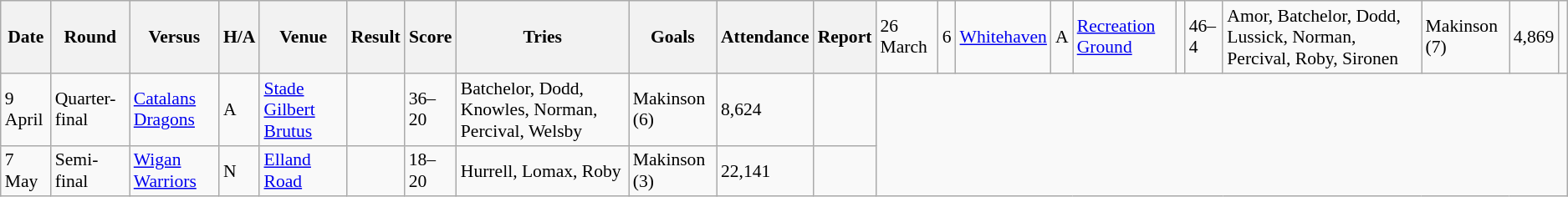<table class="wikitable defaultleft col2center col4center col7center col10right" style="font-size:90%;">
<tr>
<th>Date</th>
<th>Round</th>
<th>Versus</th>
<th>H/A</th>
<th>Venue</th>
<th>Result</th>
<th>Score</th>
<th>Tries</th>
<th>Goals</th>
<th>Attendance</th>
<th>Report</th>
<td>26 March</td>
<td>6</td>
<td> <a href='#'>Whitehaven</a></td>
<td>A</td>
<td><a href='#'>Recreation Ground</a></td>
<td></td>
<td>46–4</td>
<td>Amor, Batchelor, Dodd, Lussick, Norman, Percival, Roby, Sironen</td>
<td>Makinson (7)</td>
<td>4,869</td>
<td></td>
</tr>
<tr>
<td>9 April</td>
<td>Quarter-final</td>
<td> <a href='#'>Catalans Dragons</a></td>
<td>A</td>
<td><a href='#'>Stade Gilbert Brutus</a></td>
<td></td>
<td>36–20</td>
<td>Batchelor, Dodd, Knowles, Norman, Percival, Welsby</td>
<td>Makinson (6)</td>
<td>8,624</td>
<td></td>
</tr>
<tr>
<td>7 May</td>
<td>Semi-final</td>
<td> <a href='#'>Wigan Warriors</a></td>
<td>N</td>
<td><a href='#'>Elland Road</a></td>
<td></td>
<td>18–20</td>
<td>Hurrell, Lomax, Roby</td>
<td>Makinson (3)</td>
<td>22,141</td>
<td></td>
</tr>
</table>
